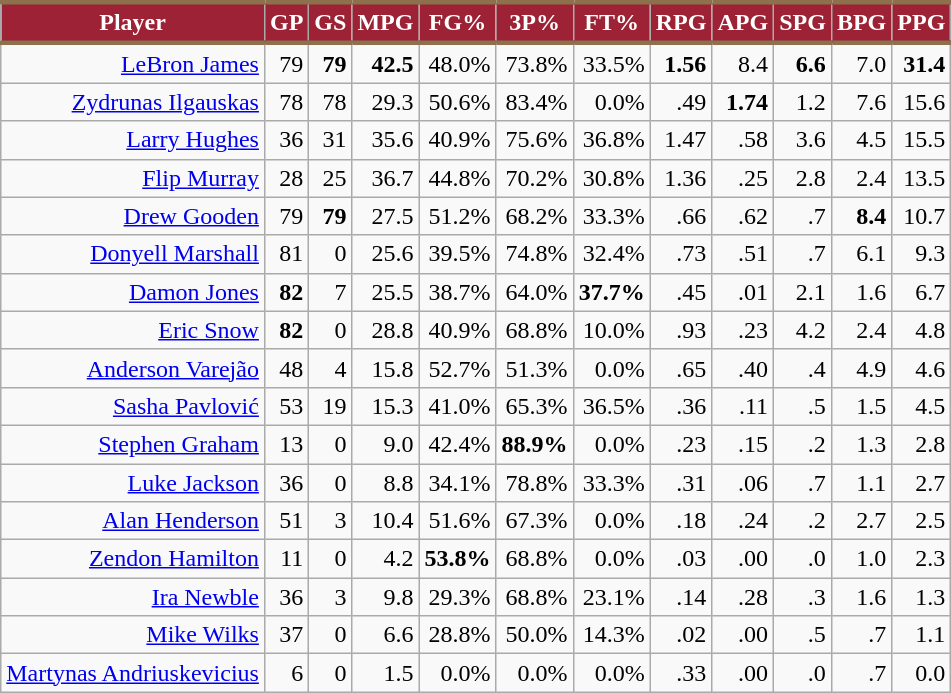<table class="wikitable sortable" style="text-align:right;">
<tr>
<th style="background:#9D2235; color:#FFFFFF; border-top:#8C714C 3px solid; border-bottom:#8C714C 3px solid;">Player</th>
<th style="background:#9D2235; color:#FFFFFF; border-top:#8C714C 3px solid; border-bottom:#8C714C 3px solid;">GP</th>
<th style="background:#9D2235; color:#FFFFFF; border-top:#8C714C 3px solid; border-bottom:#8C714C 3px solid;">GS</th>
<th style="background:#9D2235; color:#FFFFFF; border-top:#8C714C 3px solid; border-bottom:#8C714C 3px solid;">MPG</th>
<th style="background:#9D2235; color:#FFFFFF; border-top:#8C714C 3px solid; border-bottom:#8C714C 3px solid;">FG%</th>
<th style="background:#9D2235; color:#FFFFFF; border-top:#8C714C 3px solid; border-bottom:#8C714C 3px solid;">3P%</th>
<th style="background:#9D2235; color:#FFFFFF; border-top:#8C714C 3px solid; border-bottom:#8C714C 3px solid;">FT%</th>
<th style="background:#9D2235; color:#FFFFFF; border-top:#8C714C 3px solid; border-bottom:#8C714C 3px solid;">RPG</th>
<th style="background:#9D2235; color:#FFFFFF; border-top:#8C714C 3px solid; border-bottom:#8C714C 3px solid;">APG</th>
<th style="background:#9D2235; color:#FFFFFF; border-top:#8C714C 3px solid; border-bottom:#8C714C 3px solid;">SPG</th>
<th style="background:#9D2235; color:#FFFFFF; border-top:#8C714C 3px solid; border-bottom:#8C714C 3px solid;">BPG</th>
<th style="background:#9D2235; color:#FFFFFF; border-top:#8C714C 3px solid; border-bottom:#8C714C 3px solid;">PPG</th>
</tr>
<tr>
<td><a href='#'>LeBron James</a></td>
<td>79</td>
<td><strong>79</strong></td>
<td><strong>42.5</strong></td>
<td>48.0%</td>
<td>73.8%</td>
<td>33.5%</td>
<td><strong>1.56</strong></td>
<td>8.4</td>
<td><strong>6.6</strong></td>
<td>7.0</td>
<td><strong>31.4</strong></td>
</tr>
<tr>
<td><a href='#'>Zydrunas Ilgauskas</a></td>
<td>78</td>
<td>78</td>
<td>29.3</td>
<td>50.6%</td>
<td>83.4%</td>
<td>0.0%</td>
<td>.49</td>
<td><strong>1.74</strong></td>
<td>1.2</td>
<td>7.6</td>
<td>15.6</td>
</tr>
<tr>
<td><a href='#'>Larry Hughes</a></td>
<td>36</td>
<td>31</td>
<td>35.6</td>
<td>40.9%</td>
<td>75.6%</td>
<td>36.8%</td>
<td>1.47</td>
<td>.58</td>
<td>3.6</td>
<td>4.5</td>
<td>15.5</td>
</tr>
<tr>
<td><a href='#'>Flip Murray</a></td>
<td>28</td>
<td>25</td>
<td>36.7</td>
<td>44.8%</td>
<td>70.2%</td>
<td>30.8%</td>
<td>1.36</td>
<td>.25</td>
<td>2.8</td>
<td>2.4</td>
<td>13.5</td>
</tr>
<tr>
<td><a href='#'>Drew Gooden</a></td>
<td>79</td>
<td><strong>79</strong></td>
<td>27.5</td>
<td>51.2%</td>
<td>68.2%</td>
<td>33.3%</td>
<td>.66</td>
<td>.62</td>
<td>.7</td>
<td><strong>8.4</strong></td>
<td>10.7</td>
</tr>
<tr>
<td><a href='#'>Donyell Marshall</a></td>
<td>81</td>
<td>0</td>
<td>25.6</td>
<td>39.5%</td>
<td>74.8%</td>
<td>32.4%</td>
<td>.73</td>
<td>.51</td>
<td>.7</td>
<td>6.1</td>
<td>9.3</td>
</tr>
<tr>
<td><a href='#'>Damon Jones</a></td>
<td><strong>82</strong></td>
<td>7</td>
<td>25.5</td>
<td>38.7%</td>
<td>64.0%</td>
<td><strong>37.7%</strong></td>
<td>.45</td>
<td>.01</td>
<td>2.1</td>
<td>1.6</td>
<td>6.7</td>
</tr>
<tr>
<td><a href='#'>Eric Snow</a></td>
<td><strong>82</strong></td>
<td>0</td>
<td>28.8</td>
<td>40.9%</td>
<td>68.8%</td>
<td>10.0%</td>
<td>.93</td>
<td>.23</td>
<td>4.2</td>
<td>2.4</td>
<td>4.8</td>
</tr>
<tr>
<td><a href='#'>Anderson Varejão</a></td>
<td>48</td>
<td>4</td>
<td>15.8</td>
<td>52.7%</td>
<td>51.3%</td>
<td>0.0%</td>
<td>.65</td>
<td>.40</td>
<td>.4</td>
<td>4.9</td>
<td>4.6</td>
</tr>
<tr>
<td><a href='#'>Sasha Pavlović</a></td>
<td>53</td>
<td>19</td>
<td>15.3</td>
<td>41.0%</td>
<td>65.3%</td>
<td>36.5%</td>
<td>.36</td>
<td>.11</td>
<td>.5</td>
<td>1.5</td>
<td>4.5</td>
</tr>
<tr>
<td><a href='#'>Stephen Graham</a></td>
<td>13</td>
<td>0</td>
<td>9.0</td>
<td>42.4%</td>
<td><strong>88.9%</strong></td>
<td>0.0%</td>
<td>.23</td>
<td>.15</td>
<td>.2</td>
<td>1.3</td>
<td>2.8</td>
</tr>
<tr>
<td><a href='#'>Luke Jackson</a></td>
<td>36</td>
<td>0</td>
<td>8.8</td>
<td>34.1%</td>
<td>78.8%</td>
<td>33.3%</td>
<td>.31</td>
<td>.06</td>
<td>.7</td>
<td>1.1</td>
<td>2.7</td>
</tr>
<tr>
<td><a href='#'>Alan Henderson</a></td>
<td>51</td>
<td>3</td>
<td>10.4</td>
<td>51.6%</td>
<td>67.3%</td>
<td>0.0%</td>
<td>.18</td>
<td>.24</td>
<td>.2</td>
<td>2.7</td>
<td>2.5</td>
</tr>
<tr>
<td><a href='#'>Zendon Hamilton</a></td>
<td>11</td>
<td>0</td>
<td>4.2</td>
<td><strong>53.8%</strong></td>
<td>68.8%</td>
<td>0.0%</td>
<td>.03</td>
<td>.00</td>
<td>.0</td>
<td>1.0</td>
<td>2.3</td>
</tr>
<tr>
<td><a href='#'>Ira Newble</a></td>
<td>36</td>
<td>3</td>
<td>9.8</td>
<td>29.3%</td>
<td>68.8%</td>
<td>23.1%</td>
<td>.14</td>
<td>.28</td>
<td>.3</td>
<td>1.6</td>
<td>1.3</td>
</tr>
<tr>
<td><a href='#'>Mike Wilks</a></td>
<td>37</td>
<td>0</td>
<td>6.6</td>
<td>28.8%</td>
<td>50.0%</td>
<td>14.3%</td>
<td>.02</td>
<td>.00</td>
<td>.5</td>
<td>.7</td>
<td>1.1</td>
</tr>
<tr>
<td><a href='#'>Martynas Andriuskevicius</a></td>
<td>6</td>
<td>0</td>
<td>1.5</td>
<td>0.0%</td>
<td>0.0%</td>
<td>0.0%</td>
<td>.33</td>
<td>.00</td>
<td>.0</td>
<td>.7</td>
<td>0.0</td>
</tr>
</table>
